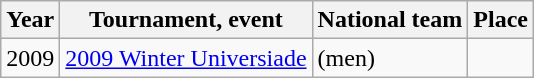<table class="wikitable">
<tr>
<th scope="col">Year</th>
<th scope="col">Tournament, event</th>
<th scope="col">National team</th>
<th scope="col">Place</th>
</tr>
<tr>
<td>2009</td>
<td><a href='#'>2009 Winter Universiade</a></td>
<td> (men)</td>
<td></td>
</tr>
</table>
